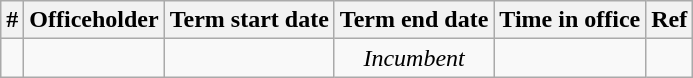<table class='wikitable sortable'>
<tr>
<th>#</th>
<th>Officeholder</th>
<th>Term start date</th>
<th>Term end date</th>
<th>Time in office</th>
<th class="unsortable">Ref</th>
</tr>
<tr>
<td align=center></td>
<td></td>
<td align=center></td>
<td align=center><em>Incumbent</em></td>
<td align=right></td>
<td></td>
</tr>
</table>
